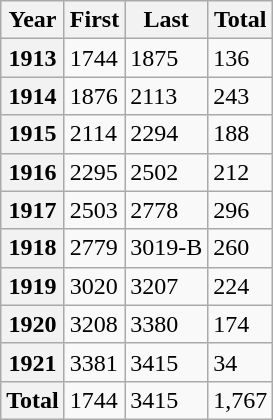<table class="wikitable">
<tr>
<th>Year</th>
<th>First</th>
<th>Last</th>
<th>Total</th>
</tr>
<tr>
<th>1913</th>
<td>1744</td>
<td>1875</td>
<td>136</td>
</tr>
<tr>
<th>1914</th>
<td>1876</td>
<td>2113</td>
<td>243</td>
</tr>
<tr>
<th>1915</th>
<td>2114</td>
<td>2294</td>
<td>188</td>
</tr>
<tr>
<th>1916</th>
<td>2295</td>
<td>2502</td>
<td>212</td>
</tr>
<tr>
<th>1917</th>
<td>2503</td>
<td>2778</td>
<td>296</td>
</tr>
<tr>
<th>1918</th>
<td>2779</td>
<td>3019-B</td>
<td>260</td>
</tr>
<tr>
<th>1919</th>
<td>3020</td>
<td>3207</td>
<td>224</td>
</tr>
<tr>
<th>1920</th>
<td>3208</td>
<td>3380</td>
<td>174</td>
</tr>
<tr>
<th>1921</th>
<td>3381</td>
<td>3415</td>
<td>34</td>
</tr>
<tr>
<th>Total</th>
<td>1744</td>
<td>3415</td>
<td>1,767</td>
</tr>
</table>
